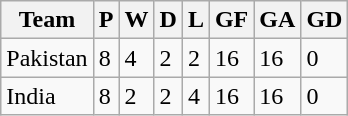<table class="wikitable">
<tr>
<th>Team</th>
<th>P</th>
<th>W</th>
<th>D</th>
<th>L</th>
<th>GF</th>
<th>GA</th>
<th>GD</th>
</tr>
<tr>
<td> Pakistan</td>
<td>8</td>
<td>4</td>
<td>2</td>
<td>2</td>
<td>16</td>
<td>16</td>
<td>0</td>
</tr>
<tr>
<td> India</td>
<td>8</td>
<td>2</td>
<td>2</td>
<td>4</td>
<td>16</td>
<td>16</td>
<td>0</td>
</tr>
</table>
